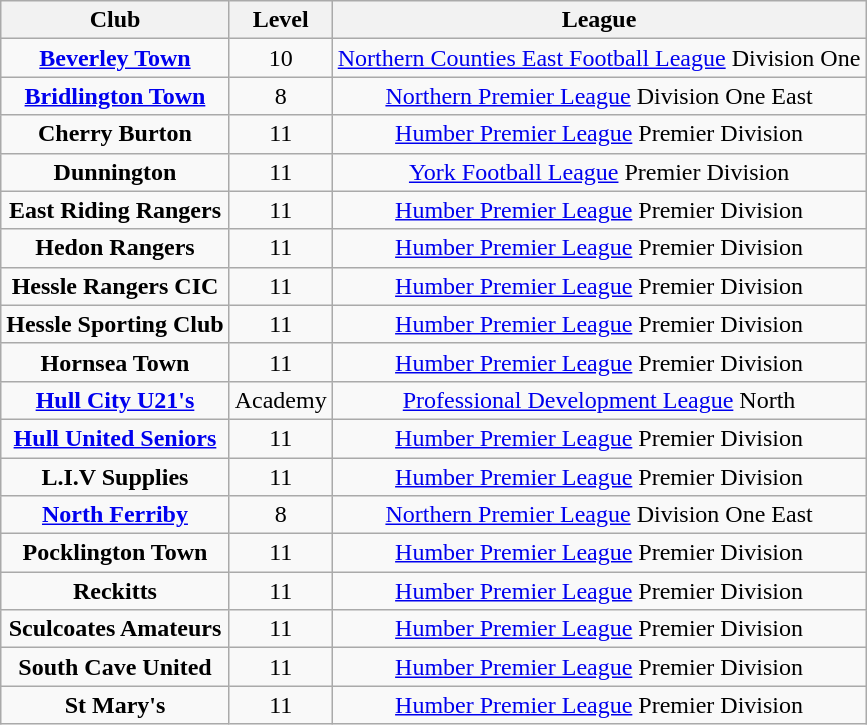<table class="wikitable sortable" border="1" style="text-align:center;">
<tr>
<th>Club</th>
<th>Level</th>
<th>League</th>
</tr>
<tr>
<td><strong><a href='#'>Beverley Town</a></strong></td>
<td>10</td>
<td><a href='#'>Northern Counties East Football League</a> Division One</td>
</tr>
<tr>
<td><strong><a href='#'>Bridlington Town</a></strong></td>
<td>8</td>
<td><a href='#'>Northern Premier League</a> Division One East</td>
</tr>
<tr>
<td><strong>Cherry Burton</strong></td>
<td>11</td>
<td><a href='#'>Humber Premier League</a> Premier Division</td>
</tr>
<tr>
<td><strong>Dunnington</strong></td>
<td>11</td>
<td><a href='#'>York Football League</a> Premier Division</td>
</tr>
<tr>
<td><strong>East Riding Rangers</strong></td>
<td>11</td>
<td><a href='#'>Humber Premier League</a> Premier Division</td>
</tr>
<tr>
<td><strong>Hedon Rangers</strong></td>
<td>11</td>
<td><a href='#'>Humber Premier League</a> Premier Division</td>
</tr>
<tr>
<td><strong>Hessle Rangers CIC</strong></td>
<td>11</td>
<td><a href='#'>Humber Premier League</a> Premier Division</td>
</tr>
<tr>
<td><strong>Hessle Sporting Club</strong></td>
<td>11</td>
<td><a href='#'>Humber Premier League</a> Premier Division</td>
</tr>
<tr>
<td><strong>Hornsea Town</strong></td>
<td>11</td>
<td><a href='#'>Humber Premier League</a> Premier Division</td>
</tr>
<tr>
<td><strong><a href='#'>Hull City U21's</a></strong></td>
<td>Academy</td>
<td><a href='#'>Professional Development League</a> North</td>
</tr>
<tr>
<td><strong><a href='#'>Hull United Seniors</a></strong></td>
<td>11</td>
<td><a href='#'>Humber Premier League</a> Premier Division</td>
</tr>
<tr>
<td><strong>L.I.V Supplies</strong></td>
<td>11</td>
<td><a href='#'>Humber Premier League</a> Premier Division</td>
</tr>
<tr>
<td><strong><a href='#'>North Ferriby</a></strong></td>
<td>8</td>
<td><a href='#'>Northern Premier League</a> Division One East</td>
</tr>
<tr>
<td><strong>Pocklington Town</strong></td>
<td>11</td>
<td><a href='#'>Humber Premier League</a> Premier Division</td>
</tr>
<tr>
<td><strong>Reckitts</strong></td>
<td>11</td>
<td><a href='#'>Humber Premier League</a> Premier Division</td>
</tr>
<tr>
<td><strong>Sculcoates Amateurs</strong></td>
<td>11</td>
<td><a href='#'>Humber Premier League</a> Premier Division</td>
</tr>
<tr>
<td><strong>South Cave United</strong></td>
<td>11</td>
<td><a href='#'>Humber Premier League</a> Premier Division</td>
</tr>
<tr>
<td><strong>St Mary's</strong></td>
<td>11</td>
<td><a href='#'>Humber Premier League</a> Premier Division</td>
</tr>
</table>
